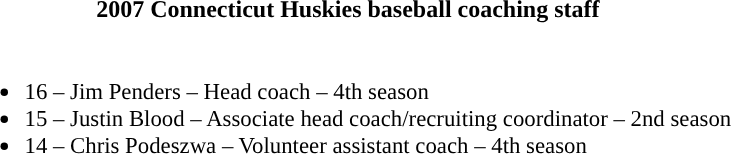<table class="toccolours">
<tr>
<th colspan=9>2007 Connecticut Huskies baseball coaching staff</th>
</tr>
<tr>
<td style="text-align: left; font-size: 95%;" valign="top"><br><ul><li>16 – Jim Penders – Head coach – 4th season</li><li>15 – Justin Blood – Associate head coach/recruiting coordinator – 2nd season</li><li>14 – Chris Podeszwa – Volunteer assistant coach – 4th season</li></ul></td>
</tr>
</table>
